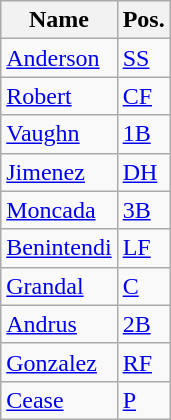<table class="wikitable">
<tr>
<th>Name</th>
<th>Pos.</th>
</tr>
<tr>
<td><a href='#'>Anderson</a></td>
<td><a href='#'>SS</a></td>
</tr>
<tr>
<td><a href='#'>Robert</a></td>
<td><a href='#'>CF</a></td>
</tr>
<tr>
<td><a href='#'>Vaughn</a></td>
<td><a href='#'>1B</a></td>
</tr>
<tr>
<td><a href='#'>Jimenez</a></td>
<td><a href='#'>DH</a></td>
</tr>
<tr>
<td><a href='#'>Moncada</a></td>
<td><a href='#'>3B</a></td>
</tr>
<tr>
<td><a href='#'>Benintendi</a></td>
<td><a href='#'>LF</a></td>
</tr>
<tr>
<td><a href='#'>Grandal</a></td>
<td><a href='#'>C</a></td>
</tr>
<tr>
<td><a href='#'>Andrus</a></td>
<td><a href='#'>2B</a></td>
</tr>
<tr>
<td><a href='#'>Gonzalez</a></td>
<td><a href='#'>RF</a></td>
</tr>
<tr>
<td><a href='#'>Cease</a></td>
<td><a href='#'>P</a></td>
</tr>
</table>
